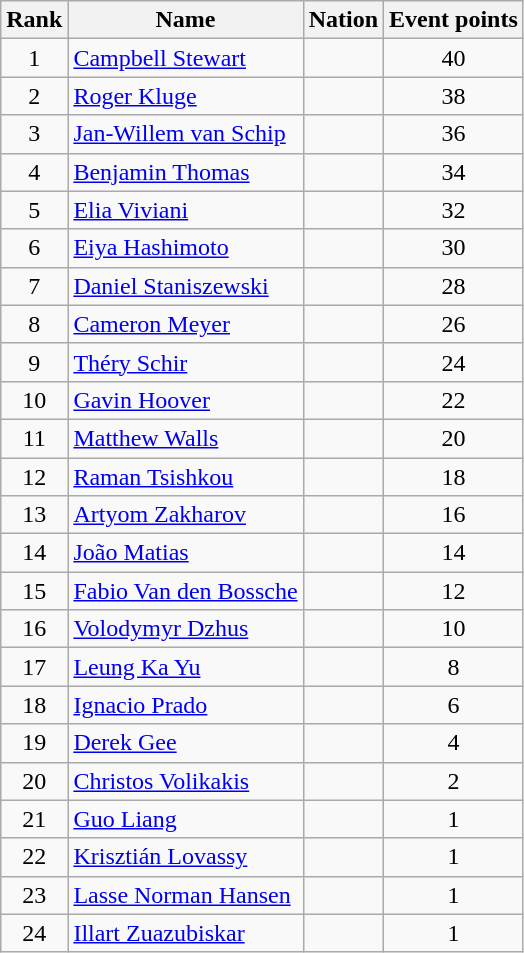<table class="wikitable sortable" style="text-align:center">
<tr>
<th>Rank</th>
<th>Name</th>
<th>Nation</th>
<th>Event points</th>
</tr>
<tr>
<td>1</td>
<td align=left><a href='#'>Campbell Stewart</a></td>
<td align=left></td>
<td>40</td>
</tr>
<tr>
<td>2</td>
<td align=left><a href='#'>Roger Kluge</a></td>
<td align=left></td>
<td>38</td>
</tr>
<tr>
<td>3</td>
<td align=left><a href='#'>Jan-Willem van Schip</a></td>
<td align=left></td>
<td>36</td>
</tr>
<tr>
<td>4</td>
<td align=left><a href='#'>Benjamin Thomas</a></td>
<td align=left></td>
<td>34</td>
</tr>
<tr>
<td>5</td>
<td align=left><a href='#'>Elia Viviani</a></td>
<td align=left></td>
<td>32</td>
</tr>
<tr>
<td>6</td>
<td align=left><a href='#'>Eiya Hashimoto</a></td>
<td align=left></td>
<td>30</td>
</tr>
<tr>
<td>7</td>
<td align=left><a href='#'>Daniel Staniszewski</a></td>
<td align=left></td>
<td>28</td>
</tr>
<tr>
<td>8</td>
<td align=left><a href='#'>Cameron Meyer</a></td>
<td align=left></td>
<td>26</td>
</tr>
<tr>
<td>9</td>
<td align=left><a href='#'>Théry Schir</a></td>
<td align=left></td>
<td>24</td>
</tr>
<tr>
<td>10</td>
<td align=left><a href='#'>Gavin Hoover</a></td>
<td align=left></td>
<td>22</td>
</tr>
<tr>
<td>11</td>
<td align=left><a href='#'>Matthew Walls</a></td>
<td align=left></td>
<td>20</td>
</tr>
<tr>
<td>12</td>
<td align=left><a href='#'>Raman Tsishkou</a></td>
<td align=left></td>
<td>18</td>
</tr>
<tr>
<td>13</td>
<td align=left><a href='#'>Artyom Zakharov</a></td>
<td align=left></td>
<td>16</td>
</tr>
<tr>
<td>14</td>
<td align=left><a href='#'>João Matias</a></td>
<td align=left></td>
<td>14</td>
</tr>
<tr>
<td>15</td>
<td align=left><a href='#'>Fabio Van den Bossche</a></td>
<td align=left></td>
<td>12</td>
</tr>
<tr>
<td>16</td>
<td align=left><a href='#'>Volodymyr Dzhus</a></td>
<td align=left></td>
<td>10</td>
</tr>
<tr>
<td>17</td>
<td align=left><a href='#'>Leung Ka Yu</a></td>
<td align=left></td>
<td>8</td>
</tr>
<tr>
<td>18</td>
<td align=left><a href='#'>Ignacio Prado</a></td>
<td align=left></td>
<td>6</td>
</tr>
<tr>
<td>19</td>
<td align=left><a href='#'>Derek Gee</a></td>
<td align=left></td>
<td>4</td>
</tr>
<tr>
<td>20</td>
<td align=left><a href='#'>Christos Volikakis</a></td>
<td align=left></td>
<td>2</td>
</tr>
<tr>
<td>21</td>
<td align=left><a href='#'>Guo Liang</a></td>
<td align=left></td>
<td>1</td>
</tr>
<tr>
<td>22</td>
<td align=left><a href='#'>Krisztián Lovassy</a></td>
<td align=left></td>
<td>1</td>
</tr>
<tr>
<td>23</td>
<td align=left><a href='#'>Lasse Norman Hansen</a></td>
<td align=left></td>
<td>1</td>
</tr>
<tr>
<td>24</td>
<td align=left><a href='#'>Illart Zuazubiskar</a></td>
<td align=left></td>
<td>1</td>
</tr>
</table>
